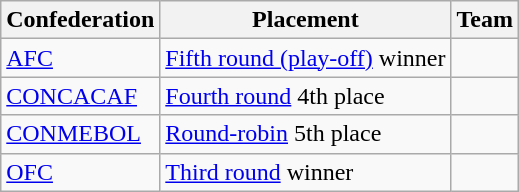<table class=wikitable>
<tr>
<th>Confederation</th>
<th>Placement</th>
<th>Team</th>
</tr>
<tr>
<td><a href='#'>AFC</a></td>
<td><a href='#'>Fifth round (play-off)</a> winner</td>
<td></td>
</tr>
<tr>
<td><a href='#'>CONCACAF</a></td>
<td><a href='#'>Fourth round</a> 4th place</td>
<td></td>
</tr>
<tr>
<td><a href='#'>CONMEBOL</a></td>
<td><a href='#'>Round-robin</a> 5th place</td>
<td></td>
</tr>
<tr>
<td><a href='#'>OFC</a></td>
<td><a href='#'>Third round</a> winner</td>
<td></td>
</tr>
</table>
